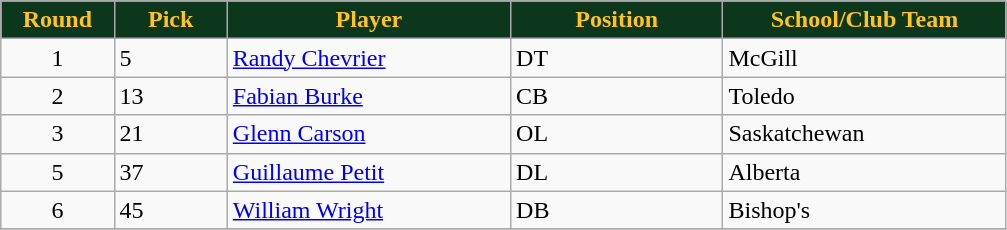<table class="wikitable sortable sortable">
<tr>
<th style="background:#0C371D;color:#ffc322;" width="8%">Round</th>
<th style="background:#0C371D;color:#ffc322;" width="8%">Pick</th>
<th style="background:#0C371D;color:#ffc322;" width="20%">Player</th>
<th style="background:#0C371D;color:#ffc322;" width="15%">Position</th>
<th style="background:#0C371D;color:#ffc322;" width="20%">School/Club Team</th>
</tr>
<tr>
<td align=center>1</td>
<td>5</td>
<td><a href='#'>Randy Chevrier</a></td>
<td>DT</td>
<td>McGill</td>
</tr>
<tr>
<td align=center>2</td>
<td>13</td>
<td><a href='#'>Fabian Burke</a></td>
<td>CB</td>
<td>Toledo</td>
</tr>
<tr>
<td align=center>3</td>
<td>21</td>
<td><a href='#'>Glenn Carson</a></td>
<td>OL</td>
<td>Saskatchewan</td>
</tr>
<tr>
<td align=center>5</td>
<td>37</td>
<td><a href='#'>Guillaume Petit</a></td>
<td>DL</td>
<td>Alberta</td>
</tr>
<tr>
<td align=center>6</td>
<td>45</td>
<td><a href='#'>William Wright</a></td>
<td>DB</td>
<td>Bishop's</td>
</tr>
<tr>
</tr>
</table>
